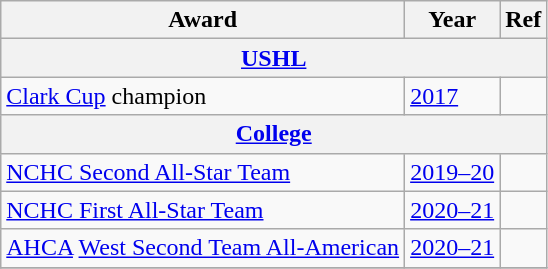<table class="wikitable">
<tr>
<th>Award</th>
<th>Year</th>
<th>Ref</th>
</tr>
<tr>
<th colspan="3"><a href='#'>USHL</a></th>
</tr>
<tr>
<td><a href='#'>Clark Cup</a> champion</td>
<td><a href='#'>2017</a></td>
<td></td>
</tr>
<tr>
<th colspan="3"><a href='#'>College</a></th>
</tr>
<tr>
<td><a href='#'>NCHC Second All-Star Team</a></td>
<td><a href='#'>2019–20</a></td>
<td></td>
</tr>
<tr>
<td><a href='#'>NCHC First All-Star Team</a></td>
<td><a href='#'>2020–21</a></td>
<td></td>
</tr>
<tr>
<td><a href='#'>AHCA</a> <a href='#'>West Second Team All-American</a></td>
<td><a href='#'>2020–21</a></td>
<td></td>
</tr>
<tr>
</tr>
</table>
